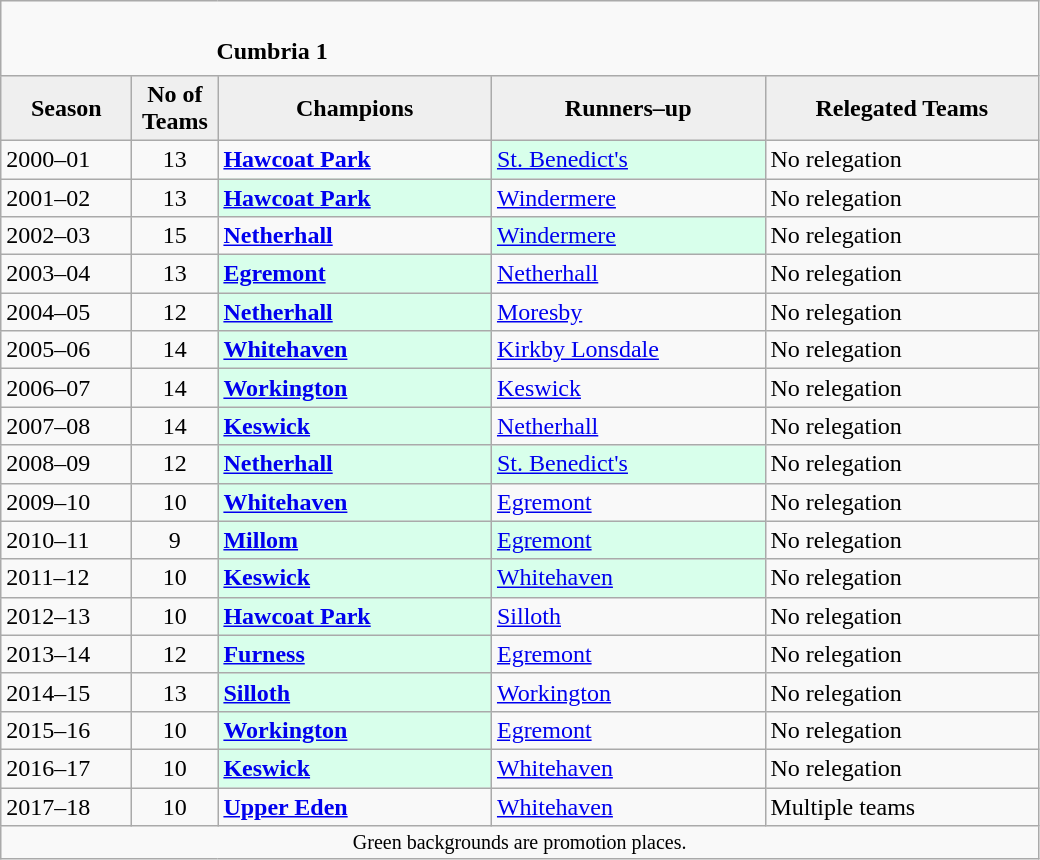<table class="wikitable" style="text-align: left;">
<tr>
<td colspan="11" cellpadding="0" cellspacing="0"><br><table border="0" style="width:100%;" cellpadding="0" cellspacing="0">
<tr>
<td style="width:20%; border:0;"></td>
<td style="border:0;"><strong>Cumbria 1</strong></td>
<td style="width:20%; border:0;"></td>
</tr>
</table>
</td>
</tr>
<tr>
<th style="background:#efefef; width:80px;">Season</th>
<th style="background:#efefef; width:50px;">No of Teams</th>
<th style="background:#efefef; width:175px;">Champions</th>
<th style="background:#efefef; width:175px;">Runners–up</th>
<th style="background:#efefef; width:175px;">Relegated Teams</th>
</tr>
<tr align=left>
<td>2000–01</td>
<td style="text-align: center;">13</td>
<td><strong><a href='#'>Hawcoat Park</a></strong></td>
<td style="background:#d8ffeb;"><a href='#'>St. Benedict's</a></td>
<td>No relegation</td>
</tr>
<tr>
<td>2001–02</td>
<td style="text-align: center;">13</td>
<td style="background:#d8ffeb;"><strong><a href='#'>Hawcoat Park</a></strong></td>
<td><a href='#'>Windermere</a></td>
<td>No relegation</td>
</tr>
<tr>
<td>2002–03</td>
<td style="text-align: center;">15</td>
<td><strong><a href='#'>Netherhall</a></strong></td>
<td style="background:#d8ffeb;"><a href='#'>Windermere</a></td>
<td>No relegation</td>
</tr>
<tr>
<td>2003–04</td>
<td style="text-align: center;">13</td>
<td style="background:#d8ffeb;"><strong><a href='#'>Egremont</a></strong></td>
<td><a href='#'>Netherhall</a></td>
<td>No relegation</td>
</tr>
<tr>
<td>2004–05</td>
<td style="text-align: center;">12</td>
<td style="background:#d8ffeb;"><strong><a href='#'>Netherhall</a></strong></td>
<td><a href='#'>Moresby</a></td>
<td>No relegation</td>
</tr>
<tr>
<td>2005–06</td>
<td style="text-align: center;">14</td>
<td style="background:#d8ffeb;"><strong><a href='#'>Whitehaven</a></strong></td>
<td><a href='#'>Kirkby Lonsdale</a></td>
<td>No relegation</td>
</tr>
<tr>
<td>2006–07</td>
<td style="text-align: center;">14</td>
<td style="background:#d8ffeb;"><strong><a href='#'>Workington</a></strong></td>
<td><a href='#'>Keswick</a></td>
<td>No relegation</td>
</tr>
<tr>
<td>2007–08</td>
<td style="text-align: center;">14</td>
<td style="background:#d8ffeb;"><strong><a href='#'>Keswick</a></strong></td>
<td><a href='#'>Netherhall</a></td>
<td>No relegation</td>
</tr>
<tr>
<td>2008–09</td>
<td style="text-align: center;">12</td>
<td style="background:#d8ffeb;"><strong><a href='#'>Netherhall</a></strong></td>
<td style="background:#d8ffeb;"><a href='#'>St. Benedict's</a></td>
<td>No relegation</td>
</tr>
<tr>
<td>2009–10</td>
<td style="text-align: center;">10</td>
<td style="background:#d8ffeb;"><strong><a href='#'>Whitehaven</a></strong></td>
<td><a href='#'>Egremont</a></td>
<td>No relegation</td>
</tr>
<tr>
<td>2010–11</td>
<td style="text-align: center;">9</td>
<td style="background:#d8ffeb;"><strong><a href='#'>Millom</a></strong></td>
<td style="background:#d8ffeb;"><a href='#'>Egremont</a></td>
<td>No relegation</td>
</tr>
<tr>
<td>2011–12</td>
<td style="text-align: center;">10</td>
<td style="background:#d8ffeb;"><strong><a href='#'>Keswick</a></strong></td>
<td style="background:#d8ffeb;"><a href='#'>Whitehaven</a></td>
<td>No relegation</td>
</tr>
<tr>
<td>2012–13</td>
<td style="text-align: center;">10</td>
<td style="background:#d8ffeb;"><strong><a href='#'>Hawcoat Park</a></strong></td>
<td><a href='#'>Silloth</a></td>
<td>No relegation</td>
</tr>
<tr>
<td>2013–14</td>
<td style="text-align: center;">12</td>
<td style="background:#d8ffeb;"><strong><a href='#'>Furness</a></strong></td>
<td><a href='#'>Egremont</a></td>
<td>No relegation</td>
</tr>
<tr>
<td>2014–15</td>
<td style="text-align: center;">13</td>
<td style="background:#d8ffeb;"><strong><a href='#'>Silloth</a></strong></td>
<td><a href='#'>Workington</a></td>
<td>No relegation</td>
</tr>
<tr>
<td>2015–16</td>
<td style="text-align: center;">10</td>
<td style="background:#d8ffeb;"><strong><a href='#'>Workington</a></strong></td>
<td><a href='#'>Egremont</a></td>
<td>No relegation</td>
</tr>
<tr>
<td>2016–17</td>
<td style="text-align: center;">10</td>
<td style="background:#d8ffeb;"><strong><a href='#'>Keswick</a></strong></td>
<td><a href='#'>Whitehaven</a></td>
<td>No relegation</td>
</tr>
<tr>
<td>2017–18</td>
<td style="text-align: center;">10</td>
<td><strong><a href='#'>Upper Eden</a></strong></td>
<td><a href='#'>Whitehaven</a></td>
<td>Multiple teams</td>
</tr>
<tr>
<td colspan="15"  style="border:0; font-size:smaller; text-align:center;">Green backgrounds are promotion places.</td>
</tr>
</table>
